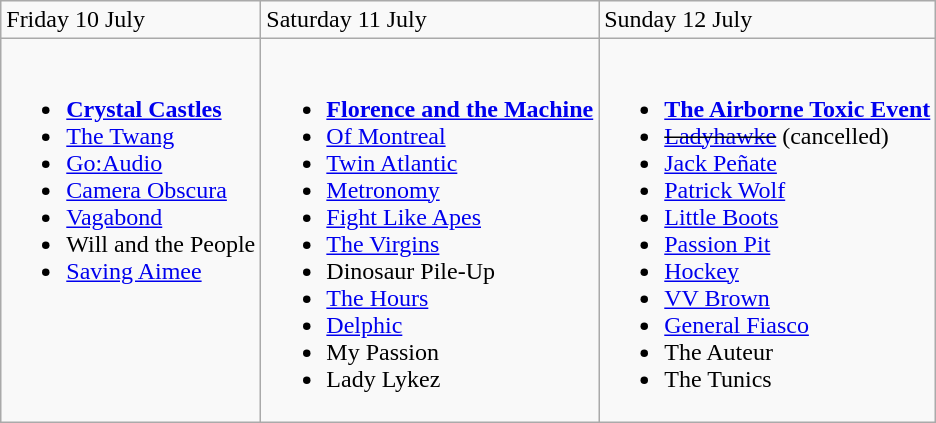<table class="wikitable">
<tr>
<td>Friday 10 July</td>
<td>Saturday 11 July</td>
<td>Sunday 12 July</td>
</tr>
<tr valign="top">
<td><br><ul><li><strong><a href='#'>Crystal Castles</a></strong></li><li><a href='#'>The Twang</a></li><li><a href='#'>Go:Audio</a></li><li><a href='#'>Camera Obscura</a></li><li><a href='#'>Vagabond</a></li><li>Will and the People</li><li><a href='#'>Saving Aimee</a></li></ul></td>
<td><br><ul><li><strong><a href='#'>Florence and the Machine</a></strong></li><li><a href='#'>Of Montreal</a></li><li><a href='#'>Twin Atlantic</a></li><li><a href='#'>Metronomy</a></li><li><a href='#'>Fight Like Apes</a></li><li><a href='#'>The Virgins</a></li><li>Dinosaur Pile-Up</li><li><a href='#'>The Hours</a></li><li><a href='#'>Delphic</a></li><li>My Passion</li><li>Lady Lykez</li></ul></td>
<td><br><ul><li><strong><a href='#'>The Airborne Toxic Event</a></strong></li><li><s><a href='#'>Ladyhawke</a></s> (cancelled)</li><li><a href='#'>Jack Peñate</a></li><li><a href='#'>Patrick Wolf</a></li><li><a href='#'>Little Boots</a></li><li><a href='#'>Passion Pit</a></li><li><a href='#'>Hockey</a></li><li><a href='#'>VV Brown</a></li><li><a href='#'>General Fiasco</a></li><li>The Auteur</li><li>The Tunics</li></ul></td>
</tr>
</table>
